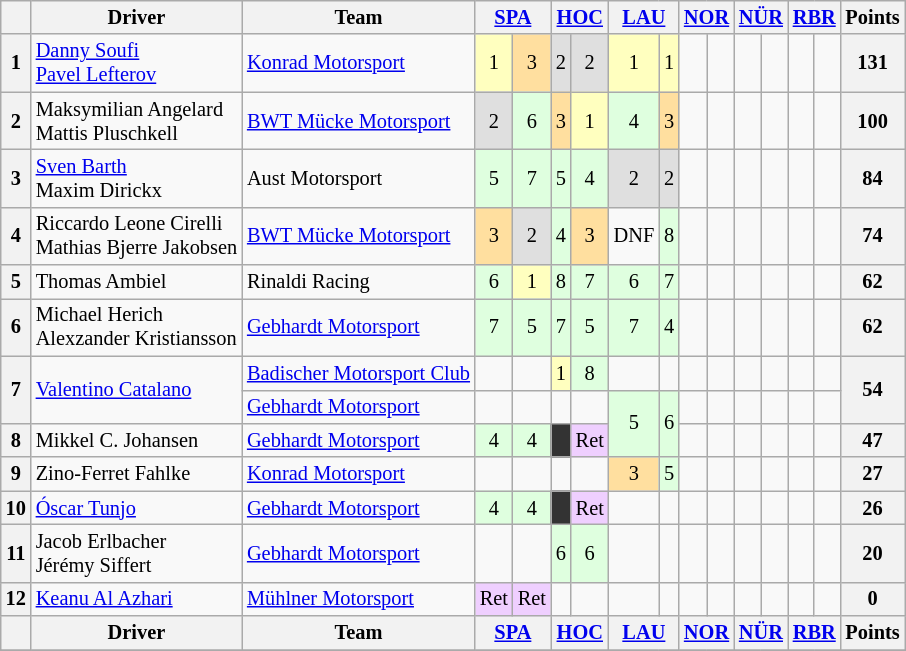<table class="wikitable" style="font-size:85%; text-align:center;">
<tr>
<th></th>
<th>Driver</th>
<th>Team</th>
<th colspan="2"><a href='#'>SPA</a><br></th>
<th colspan="2"><a href='#'>HOC</a><br></th>
<th colspan="2"><a href='#'>LAU</a><br></th>
<th colspan="2"><a href='#'>NOR</a><br></th>
<th colspan=2><a href='#'>NÜR</a><br></th>
<th colspan=2><a href='#'>RBR</a><br></th>
<th>Points</th>
</tr>
<tr>
<th>1</th>
<td align="left"> <a href='#'>Danny Soufi</a><br> <a href='#'>Pavel Lefterov</a></td>
<td align="left"> <a href='#'>Konrad Motorsport</a></td>
<td style="background:#FFFFBF;">1</td>
<td style="background:#FFDF9F;">3</td>
<td style="background:#DFDFDF;">2</td>
<td style="background:#DFDFDF;">2</td>
<td style="background:#FFFFBF;">1</td>
<td style="background:#FFFFBF;">1</td>
<td></td>
<td></td>
<td></td>
<td></td>
<td></td>
<td></td>
<th>131</th>
</tr>
<tr>
<th>2</th>
<td align="left"> Maksymilian Angelard<br> Mattis Pluschkell</td>
<td align="left"> <a href='#'>BWT Mücke Motorsport</a></td>
<td style="background:#DFDFDF;">2</td>
<td style="background:#DFFFDF;">6</td>
<td style="background:#FFDF9F;">3</td>
<td style="background:#FFFFBF;">1</td>
<td style="background:#DFFFDF;">4</td>
<td style="background:#FFDF9F;">3</td>
<td></td>
<td></td>
<td></td>
<td></td>
<td></td>
<td></td>
<th>100</th>
</tr>
<tr>
<th>3</th>
<td align="left"> <a href='#'>Sven Barth</a><br> Maxim Dirickx</td>
<td align="left"> Aust Motorsport</td>
<td style="background:#DFFFDF;">5</td>
<td style="background:#DFFFDF;">7</td>
<td style="background:#DFFFDF;">5</td>
<td style="background:#DFFFDF;">4</td>
<td style="background:#DFDFDF;">2</td>
<td style="background:#DFDFDF;">2</td>
<td></td>
<td></td>
<td></td>
<td></td>
<td></td>
<td></td>
<th>84</th>
</tr>
<tr>
<th>4</th>
<td align="left"> Riccardo Leone Cirelli<br> Mathias Bjerre Jakobsen</td>
<td align="left"> <a href='#'>BWT Mücke Motorsport</a></td>
<td style="background:#FFDF9F;">3</td>
<td style="background:#DFDFDF;">2</td>
<td style="background:#DFFFDF;">4</td>
<td style="background:#FFDF9F;">3</td>
<td>DNF</td>
<td style="background:#DFFFDF;">8</td>
<td></td>
<td></td>
<td></td>
<td></td>
<td></td>
<td></td>
<th>74</th>
</tr>
<tr>
<th>5</th>
<td align="left"> Thomas Ambiel</td>
<td align="left"> Rinaldi Racing</td>
<td style="background:#DFFFDF;">6</td>
<td style="background:#FFFFBF;">1</td>
<td style="background:#DFFFDF;">8</td>
<td style="background:#DFFFDF;">7</td>
<td style="background:#DFFFDF;">6</td>
<td style="background:#DFFFDF;">7</td>
<td></td>
<td></td>
<td></td>
<td></td>
<td></td>
<td></td>
<th>62</th>
</tr>
<tr>
<th>6</th>
<td align="left"> Michael Herich<br> Alexzander Kristiansson</td>
<td align="left"> <a href='#'>Gebhardt Motorsport</a></td>
<td style="background:#DFFFDF;">7</td>
<td style="background:#DFFFDF;">5</td>
<td style="background:#DFFFDF;">7</td>
<td style="background:#DFFFDF;">5</td>
<td style="background:#DFFFDF;">7</td>
<td style="background:#DFFFDF;">4</td>
<td></td>
<td></td>
<td></td>
<td></td>
<td></td>
<td></td>
<th>62</th>
</tr>
<tr>
<th rowspan="2">7</th>
<td rowspan="2" align="left"> <a href='#'>Valentino Catalano</a></td>
<td align="left"> <a href='#'>Badischer Motorsport Club</a></td>
<td></td>
<td></td>
<td style="background:#FFFFBF;">1</td>
<td style="background:#DFFFDF;">8</td>
<td></td>
<td></td>
<td></td>
<td></td>
<td></td>
<td></td>
<td></td>
<td></td>
<th rowspan="2">54</th>
</tr>
<tr>
<td align="left"> <a href='#'>Gebhardt Motorsport</a></td>
<td></td>
<td></td>
<td></td>
<td></td>
<td style="background:#DFFFDF;" rowspan="2">5</td>
<td style="background:#DFFFDF;" rowspan="2">6</td>
<td></td>
<td></td>
<td></td>
<td></td>
<td></td>
<td></td>
</tr>
<tr>
<th>8</th>
<td align="left"> Mikkel C. Johansen</td>
<td align="left"> <a href='#'>Gebhardt Motorsport</a></td>
<td style="background:#DFFFDF;">4</td>
<td style="background:#DFFFDF;">4</td>
<td style="background:#333333;"></td>
<td style="background:#efcfff;">Ret</td>
<td></td>
<td></td>
<td></td>
<td></td>
<td></td>
<td></td>
<th>47</th>
</tr>
<tr>
<th>9</th>
<td align="left"> Zino-Ferret Fahlke</td>
<td align="left"> <a href='#'>Konrad Motorsport</a></td>
<td></td>
<td></td>
<td></td>
<td></td>
<td style="background:#FFDF9F;">3</td>
<td style="background:#DFFFDF;">5</td>
<td></td>
<td></td>
<td></td>
<td></td>
<td></td>
<td></td>
<th>27</th>
</tr>
<tr>
<th>10</th>
<td align="left"> <a href='#'>Óscar Tunjo</a></td>
<td align="left"> <a href='#'>Gebhardt Motorsport</a></td>
<td style="background:#DFFFDF;">4</td>
<td style="background:#DFFFDF;">4</td>
<td style="background:#333333;"></td>
<td style="background:#efcfff;">Ret</td>
<td></td>
<td></td>
<td></td>
<td></td>
<td></td>
<td></td>
<td></td>
<td></td>
<th>26</th>
</tr>
<tr>
<th>11</th>
<td align="left"> Jacob Erlbacher<br> Jérémy Siffert</td>
<td align="left"> <a href='#'>Gebhardt Motorsport</a></td>
<td></td>
<td></td>
<td style="background:#DFFFDF;">6</td>
<td style="background:#DFFFDF;">6</td>
<td></td>
<td></td>
<td></td>
<td></td>
<td></td>
<td></td>
<td></td>
<td></td>
<th>20</th>
</tr>
<tr>
<th>12</th>
<td align="left"> <a href='#'>Keanu Al Azhari</a></td>
<td align="left"> <a href='#'>Mühlner Motorsport</a></td>
<td style="background:#efcfff;">Ret</td>
<td style="background:#efcfff;">Ret</td>
<td></td>
<td></td>
<td></td>
<td></td>
<td></td>
<td></td>
<td></td>
<td></td>
<td></td>
<td></td>
<th>0</th>
</tr>
<tr>
<th></th>
<th>Driver</th>
<th>Team</th>
<th colspan="2"><a href='#'>SPA</a><br></th>
<th colspan="2"><a href='#'>HOC</a><br></th>
<th colspan="2"><a href='#'>LAU</a><br></th>
<th colspan="2"><a href='#'>NOR</a><br></th>
<th colspan="2"><a href='#'>NÜR</a><br></th>
<th colspan="2"><a href='#'>RBR</a><br></th>
<th>Points</th>
</tr>
<tr>
</tr>
</table>
